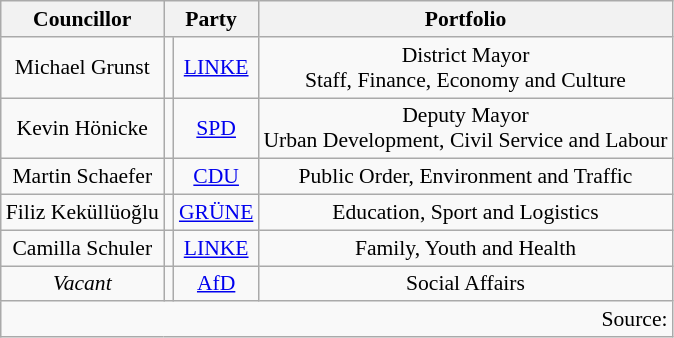<table class=wikitable style="font-size:90%; text-align:center">
<tr>
<th>Councillor</th>
<th colspan=2>Party</th>
<th>Portfolio</th>
</tr>
<tr>
<td>Michael Grunst</td>
<td bgcolor=></td>
<td><a href='#'>LINKE</a></td>
<td>District Mayor<br>Staff, Finance, Economy and Culture</td>
</tr>
<tr>
<td>Kevin Hönicke</td>
<td bgcolor=></td>
<td><a href='#'>SPD</a></td>
<td>Deputy Mayor<br>Urban Development, Civil Service and Labour</td>
</tr>
<tr>
<td>Martin Schaefer</td>
<td bgcolor=></td>
<td><a href='#'>CDU</a></td>
<td>Public Order, Environment and Traffic</td>
</tr>
<tr>
<td>Filiz Keküllüoğlu</td>
<td bgcolor=></td>
<td><a href='#'>GRÜNE</a></td>
<td>Education, Sport and Logistics</td>
</tr>
<tr>
<td>Camilla Schuler</td>
<td bgcolor=></td>
<td><a href='#'>LINKE</a></td>
<td>Family, Youth and Health</td>
</tr>
<tr>
<td><em>Vacant</em></td>
<td bgcolor=></td>
<td><a href='#'>AfD</a></td>
<td>Social Affairs</td>
</tr>
<tr>
<td colspan=4 align=right>Source: </td>
</tr>
</table>
